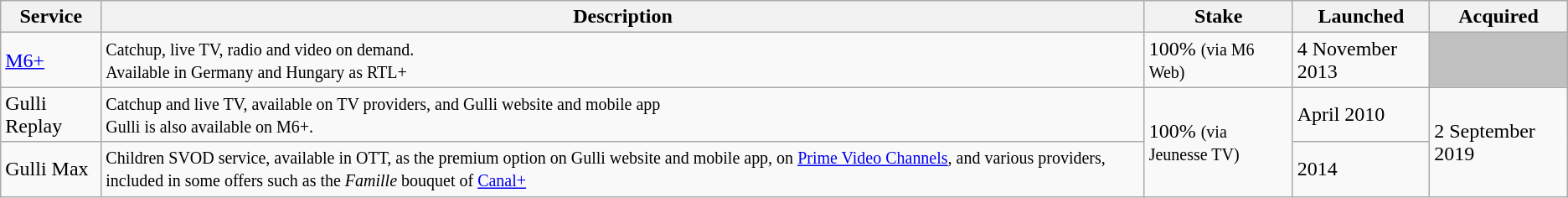<table class="wikitable">
<tr>
<th>Service</th>
<th>Description</th>
<th>Stake</th>
<th>Launched</th>
<th>Acquired</th>
</tr>
<tr>
<td><a href='#'>M6+</a></td>
<td><small>Catchup, live TV, radio and video on demand.</small><br><small>Available in Germany and Hungary as RTL+</small></td>
<td>100% <small>(via M6 Web)</small></td>
<td>4 November 2013</td>
<td bgcolor="#C0C0C0"></td>
</tr>
<tr>
<td>Gulli Replay</td>
<td><small>Catchup and live TV, available on TV providers, and Gulli website and mobile app</small><br><small>Gulli is also available on M6+.</small></td>
<td rowspan="2">100% <small>(via Jeunesse TV)</small></td>
<td>April 2010</td>
<td rowspan="2">2 September 2019</td>
</tr>
<tr>
<td>Gulli Max</td>
<td><small>Children SVOD service, available in OTT, as the premium option on Gulli website and mobile app, on <a href='#'>Prime Video Channels</a>, and various providers, included in some offers such as the <em>Famille</em> bouquet of <a href='#'>Canal+</a></small></td>
<td>2014</td>
</tr>
</table>
